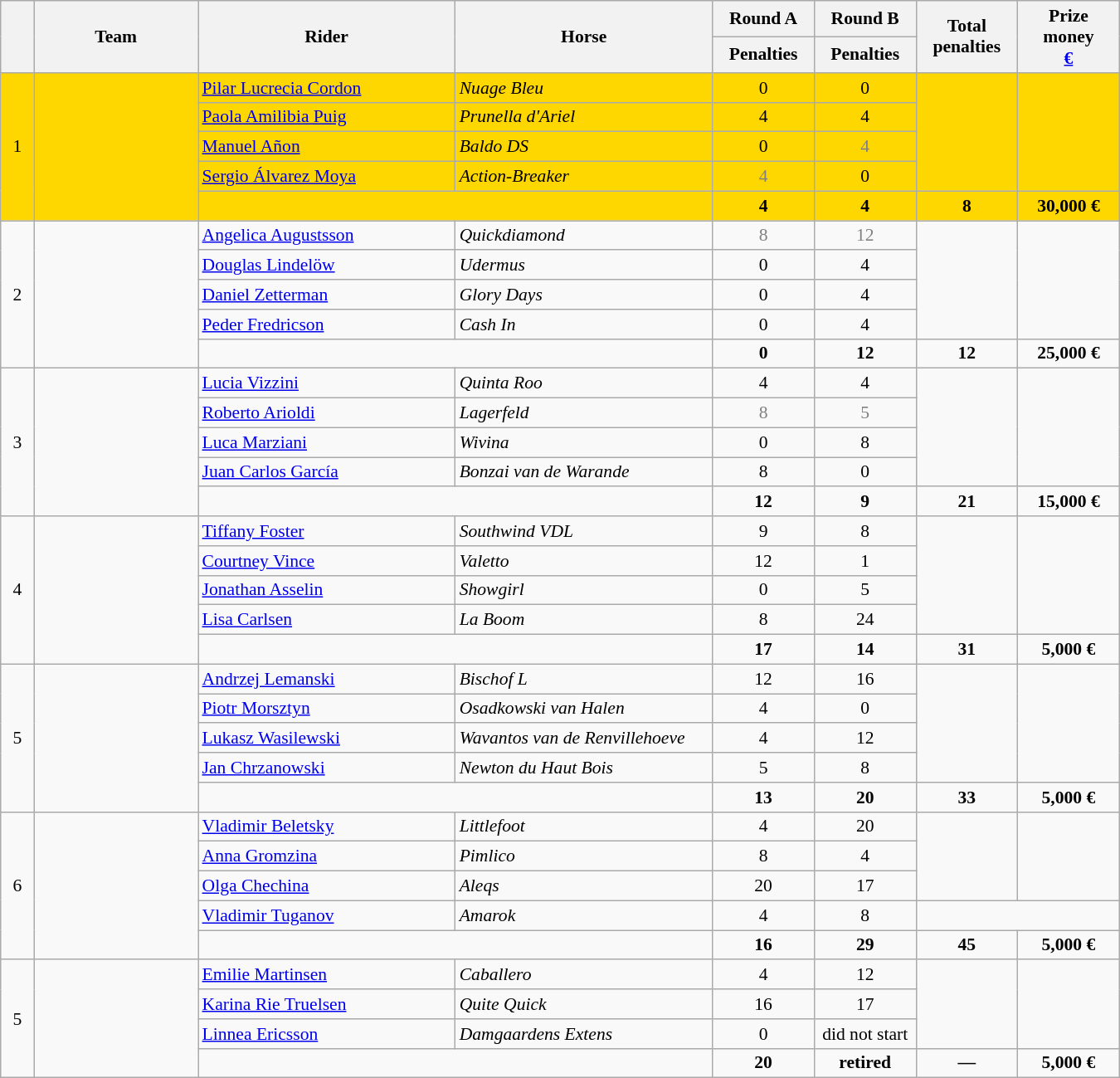<table class="wikitable" style="font-size: 90%">
<tr>
<th rowspan=2 width=20></th>
<th rowspan=2 width=125>Team</th>
<th rowspan=2 width=200>Rider</th>
<th rowspan=2 width=200>Horse</th>
<th>Round A</th>
<th>Round B</th>
<th rowspan=2 width=75>Total penalties</th>
<th rowspan=2 width=75>Prize money<br><a href='#'>€</a></th>
</tr>
<tr>
<th width=75>Penalties</th>
<th width=75>Penalties</th>
</tr>
<tr bgcolor=#FFD700>
<td rowspan=5 align=center>1</td>
<td rowspan=5></td>
<td><a href='#'>Pilar Lucrecia Cordon</a></td>
<td><em>Nuage Bleu</em></td>
<td align=center>0</td>
<td align=center>0</td>
<td rowspan=4></td>
<td rowspan=4></td>
</tr>
<tr bgcolor=#FFD700>
<td><a href='#'>Paola Amilibia Puig</a></td>
<td><em>Prunella d'Ariel</em></td>
<td align=center>4</td>
<td align=center>4</td>
</tr>
<tr bgcolor=#FFD700>
<td><a href='#'>Manuel Añon</a></td>
<td><em>Baldo DS</em></td>
<td align=center>0</td>
<td align=center style=color:gray>4</td>
</tr>
<tr bgcolor=#FFD700>
<td><a href='#'>Sergio Álvarez Moya</a></td>
<td><em>Action-Breaker</em></td>
<td align=center style=color:gray>4</td>
<td align=center>0</td>
</tr>
<tr bgcolor=#FFD700>
<td colspan=2></td>
<td align=center><strong>4</strong></td>
<td align=center><strong>4</strong></td>
<td align=center><strong>8</strong></td>
<td align=center><strong>30,000 €</strong></td>
</tr>
<tr>
<td rowspan=5 align=center>2</td>
<td rowspan=5></td>
<td><a href='#'>Angelica Augustsson</a></td>
<td><em>Quickdiamond</em></td>
<td align=center style=color:gray>8</td>
<td align=center style=color:gray>12</td>
<td rowspan=4></td>
<td rowspan=4></td>
</tr>
<tr>
<td><a href='#'>Douglas Lindelöw</a></td>
<td><em>Udermus</em></td>
<td align=center>0</td>
<td align=center>4</td>
</tr>
<tr>
<td><a href='#'>Daniel Zetterman</a></td>
<td><em>Glory Days</em></td>
<td align=center>0</td>
<td align=center>4</td>
</tr>
<tr>
<td><a href='#'>Peder Fredricson</a></td>
<td><em>Cash In</em></td>
<td align=center>0</td>
<td align=center>4</td>
</tr>
<tr>
<td colspan=2></td>
<td align=center><strong>0</strong></td>
<td align=center><strong>12</strong></td>
<td align=center><strong>12</strong></td>
<td align=center><strong>25,000 €</strong></td>
</tr>
<tr>
<td rowspan=5 align=center>3</td>
<td rowspan=5></td>
<td><a href='#'>Lucia Vizzini</a></td>
<td><em>Quinta Roo</em></td>
<td align=center>4</td>
<td align=center>4</td>
<td rowspan=4></td>
<td rowspan=4></td>
</tr>
<tr>
<td><a href='#'>Roberto Arioldi</a></td>
<td><em>Lagerfeld</em></td>
<td align=center style=color:gray>8</td>
<td align=center style=color:gray>5</td>
</tr>
<tr>
<td><a href='#'>Luca Marziani</a></td>
<td><em>Wivina</em></td>
<td align=center>0</td>
<td align=center>8</td>
</tr>
<tr>
<td><a href='#'>Juan Carlos García</a></td>
<td><em>Bonzai van de Warande</em></td>
<td align=center>8</td>
<td align=center>0</td>
</tr>
<tr>
<td colspan=2></td>
<td align=center><strong>12</strong></td>
<td align=center><strong>9</strong></td>
<td align=center><strong>21</strong></td>
<td align=center><strong>15,000 €</strong></td>
</tr>
<tr>
<td rowspan=5 align=center>4</td>
<td rowspan=5></td>
<td><a href='#'>Tiffany Foster</a></td>
<td><em>Southwind VDL</em></td>
<td align=center>9</td>
<td align=center>8</td>
<td rowspan=4></td>
<td rowspan=4></td>
</tr>
<tr>
<td><a href='#'>Courtney Vince</a></td>
<td><em>Valetto</em></td>
<td align=center>12</td>
<td align=center>1</td>
</tr>
<tr>
<td><a href='#'>Jonathan Asselin</a></td>
<td><em>Showgirl</em></td>
<td align=center>0</td>
<td align=center>5</td>
</tr>
<tr>
<td><a href='#'>Lisa Carlsen</a></td>
<td><em>La Boom</em></td>
<td align=center>8</td>
<td align=center>24</td>
</tr>
<tr>
<td colspan=2></td>
<td align=center><strong>17</strong></td>
<td align=center><strong>14</strong></td>
<td align=center><strong>31</strong></td>
<td align=center><strong>5,000 €</strong></td>
</tr>
<tr>
<td rowspan=5 align=center>5</td>
<td rowspan=5></td>
<td><a href='#'>Andrzej Lemanski</a></td>
<td><em>Bischof L</em></td>
<td align=center>12</td>
<td align=center>16</td>
<td rowspan=4></td>
<td rowspan=4></td>
</tr>
<tr>
<td><a href='#'>Piotr Morsztyn</a></td>
<td><em>Osadkowski van Halen</em></td>
<td align=center>4</td>
<td align=center>0</td>
</tr>
<tr>
<td><a href='#'>Lukasz Wasilewski</a></td>
<td><em>Wavantos van de Renvillehoeve</em></td>
<td align=center>4</td>
<td align=center>12</td>
</tr>
<tr>
<td><a href='#'>Jan Chrzanowski</a></td>
<td><em>Newton du Haut Bois</em></td>
<td align=center>5</td>
<td align=center>8</td>
</tr>
<tr>
<td colspan=2></td>
<td align=center><strong>13</strong></td>
<td align=center><strong>20</strong></td>
<td align=center><strong>33</strong></td>
<td align=center><strong>5,000 €</strong></td>
</tr>
<tr>
<td rowspan=5 align=center>6</td>
<td rowspan=5></td>
<td><a href='#'>Vladimir Beletsky</a></td>
<td><em>Littlefoot</em></td>
<td align=center>4</td>
<td align=center>20</td>
<td rowspan=3></td>
<td rowspan=3></td>
</tr>
<tr>
<td><a href='#'>Anna Gromzina</a></td>
<td><em>Pimlico</em></td>
<td align=center>8</td>
<td align=center>4</td>
</tr>
<tr>
<td><a href='#'>Olga Chechina</a></td>
<td><em>Aleqs</em></td>
<td align=center>20</td>
<td align=center>17</td>
</tr>
<tr>
<td><a href='#'>Vladimir Tuganov</a></td>
<td><em>Amarok</em></td>
<td align=center>4</td>
<td align=center>8</td>
</tr>
<tr>
<td colspan=2></td>
<td align=center><strong>16</strong></td>
<td align=center><strong>29</strong></td>
<td align=center><strong>45</strong></td>
<td align=center><strong>5,000 €</strong></td>
</tr>
<tr>
<td rowspan=4 align=center>5</td>
<td rowspan=4></td>
<td><a href='#'>Emilie Martinsen</a></td>
<td><em>Caballero</em></td>
<td align=center>4</td>
<td align=center>12</td>
<td rowspan=3></td>
<td rowspan=3></td>
</tr>
<tr>
<td><a href='#'>Karina Rie Truelsen</a></td>
<td><em>Quite Quick</em></td>
<td align=center>16</td>
<td align=center>17</td>
</tr>
<tr>
<td><a href='#'>Linnea Ericsson</a></td>
<td><em>Damgaardens Extens</em></td>
<td align=center>0</td>
<td align=center>did not start</td>
</tr>
<tr>
<td colspan=2></td>
<td align=center><strong>20</strong></td>
<td align=center><strong>retired</strong></td>
<td align=center><strong>—</strong></td>
<td align=center><strong>5,000 €</strong></td>
</tr>
</table>
